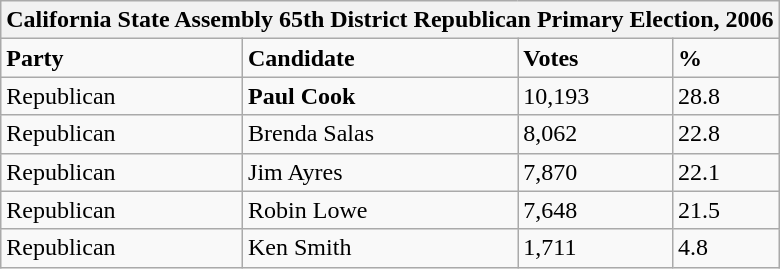<table class="wikitable">
<tr>
<th colspan="4">California State Assembly 65th District Republican Primary Election, 2006</th>
</tr>
<tr>
<td><strong>Party</strong></td>
<td><strong>Candidate</strong></td>
<td><strong>Votes</strong></td>
<td><strong>%</strong></td>
</tr>
<tr>
<td>Republican</td>
<td><strong>Paul Cook</strong></td>
<td>10,193</td>
<td>28.8</td>
</tr>
<tr>
<td>Republican</td>
<td>Brenda Salas</td>
<td>8,062</td>
<td>22.8</td>
</tr>
<tr>
<td>Republican</td>
<td>Jim Ayres</td>
<td>7,870</td>
<td>22.1</td>
</tr>
<tr>
<td>Republican</td>
<td>Robin Lowe</td>
<td>7,648</td>
<td>21.5</td>
</tr>
<tr>
<td>Republican</td>
<td>Ken Smith</td>
<td>1,711</td>
<td>4.8</td>
</tr>
</table>
